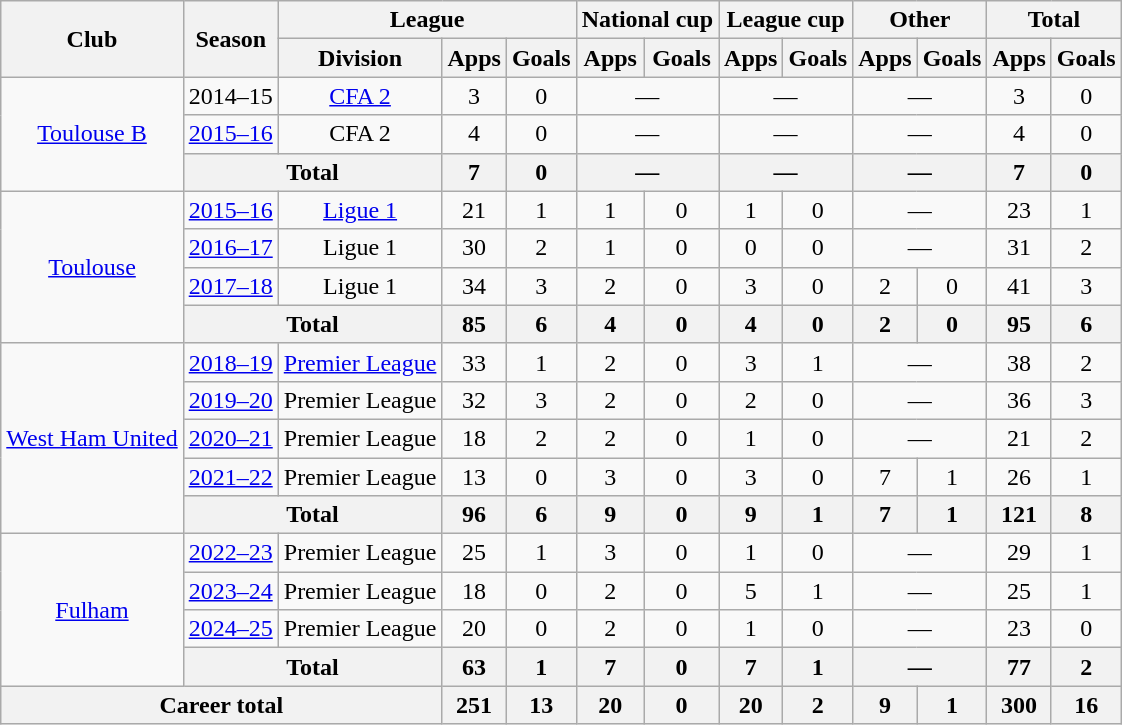<table class="wikitable" style="text-align:center">
<tr>
<th rowspan=2>Club</th>
<th rowspan=2>Season</th>
<th colspan=3>League</th>
<th colspan=2>National cup</th>
<th colspan=2>League cup</th>
<th colspan=2>Other</th>
<th colspan=2>Total</th>
</tr>
<tr>
<th>Division</th>
<th>Apps</th>
<th>Goals</th>
<th>Apps</th>
<th>Goals</th>
<th>Apps</th>
<th>Goals</th>
<th>Apps</th>
<th>Goals</th>
<th>Apps</th>
<th>Goals</th>
</tr>
<tr>
<td rowspan=3><a href='#'>Toulouse B</a></td>
<td>2014–15</td>
<td><a href='#'>CFA 2</a></td>
<td>3</td>
<td>0</td>
<td colspan=2>—</td>
<td colspan=2>—</td>
<td colspan=2>—</td>
<td>3</td>
<td>0</td>
</tr>
<tr>
<td><a href='#'>2015–16</a></td>
<td>CFA 2</td>
<td>4</td>
<td>0</td>
<td colspan=2>—</td>
<td colspan=2>—</td>
<td colspan=2>—</td>
<td>4</td>
<td>0</td>
</tr>
<tr>
<th colspan=2>Total</th>
<th>7</th>
<th>0</th>
<th colspan=2>—</th>
<th colspan=2>—</th>
<th colspan=2>—</th>
<th>7</th>
<th>0</th>
</tr>
<tr>
<td rowspan=4><a href='#'>Toulouse</a></td>
<td><a href='#'>2015–16</a></td>
<td><a href='#'>Ligue 1</a></td>
<td>21</td>
<td>1</td>
<td>1</td>
<td>0</td>
<td>1</td>
<td>0</td>
<td colspan=2>—</td>
<td>23</td>
<td>1</td>
</tr>
<tr>
<td><a href='#'>2016–17</a></td>
<td>Ligue 1</td>
<td>30</td>
<td>2</td>
<td>1</td>
<td>0</td>
<td>0</td>
<td>0</td>
<td colspan=2>—</td>
<td>31</td>
<td>2</td>
</tr>
<tr>
<td><a href='#'>2017–18</a></td>
<td>Ligue 1</td>
<td>34</td>
<td>3</td>
<td>2</td>
<td>0</td>
<td>3</td>
<td>0</td>
<td>2</td>
<td>0</td>
<td>41</td>
<td>3</td>
</tr>
<tr>
<th colspan=2>Total</th>
<th>85</th>
<th>6</th>
<th>4</th>
<th>0</th>
<th>4</th>
<th>0</th>
<th>2</th>
<th>0</th>
<th>95</th>
<th>6</th>
</tr>
<tr>
<td rowspan=5><a href='#'>West Ham United</a></td>
<td><a href='#'>2018–19</a></td>
<td><a href='#'>Premier League</a></td>
<td>33</td>
<td>1</td>
<td>2</td>
<td>0</td>
<td>3</td>
<td>1</td>
<td colspan=2>—</td>
<td>38</td>
<td>2</td>
</tr>
<tr>
<td><a href='#'>2019–20</a></td>
<td>Premier League</td>
<td>32</td>
<td>3</td>
<td>2</td>
<td>0</td>
<td>2</td>
<td>0</td>
<td colspan=2>—</td>
<td>36</td>
<td>3</td>
</tr>
<tr>
<td><a href='#'>2020–21</a></td>
<td>Premier League</td>
<td>18</td>
<td>2</td>
<td>2</td>
<td>0</td>
<td>1</td>
<td>0</td>
<td colspan=2>—</td>
<td>21</td>
<td>2</td>
</tr>
<tr>
<td><a href='#'>2021–22</a></td>
<td>Premier League</td>
<td>13</td>
<td>0</td>
<td>3</td>
<td>0</td>
<td>3</td>
<td>0</td>
<td>7</td>
<td>1</td>
<td>26</td>
<td>1</td>
</tr>
<tr>
<th colspan=2>Total</th>
<th>96</th>
<th>6</th>
<th>9</th>
<th>0</th>
<th>9</th>
<th>1</th>
<th>7</th>
<th>1</th>
<th>121</th>
<th>8</th>
</tr>
<tr>
<td rowspan="4"><a href='#'>Fulham</a></td>
<td><a href='#'>2022–23</a></td>
<td>Premier League</td>
<td>25</td>
<td>1</td>
<td>3</td>
<td>0</td>
<td>1</td>
<td>0</td>
<td colspan=2>—</td>
<td>29</td>
<td>1</td>
</tr>
<tr>
<td><a href='#'>2023–24</a></td>
<td>Premier League</td>
<td>18</td>
<td>0</td>
<td>2</td>
<td>0</td>
<td>5</td>
<td>1</td>
<td colspan=2>—</td>
<td>25</td>
<td>1</td>
</tr>
<tr>
<td><a href='#'>2024–25</a></td>
<td>Premier League</td>
<td>20</td>
<td>0</td>
<td>2</td>
<td>0</td>
<td>1</td>
<td>0</td>
<td colspan="2">—</td>
<td>23</td>
<td>0</td>
</tr>
<tr>
<th colspan=2>Total</th>
<th>63</th>
<th>1</th>
<th>7</th>
<th>0</th>
<th>7</th>
<th>1</th>
<th colspan=2>—</th>
<th>77</th>
<th>2</th>
</tr>
<tr>
<th colspan=3>Career total</th>
<th>251</th>
<th>13</th>
<th>20</th>
<th>0</th>
<th>20</th>
<th>2</th>
<th>9</th>
<th>1</th>
<th>300</th>
<th>16</th>
</tr>
</table>
